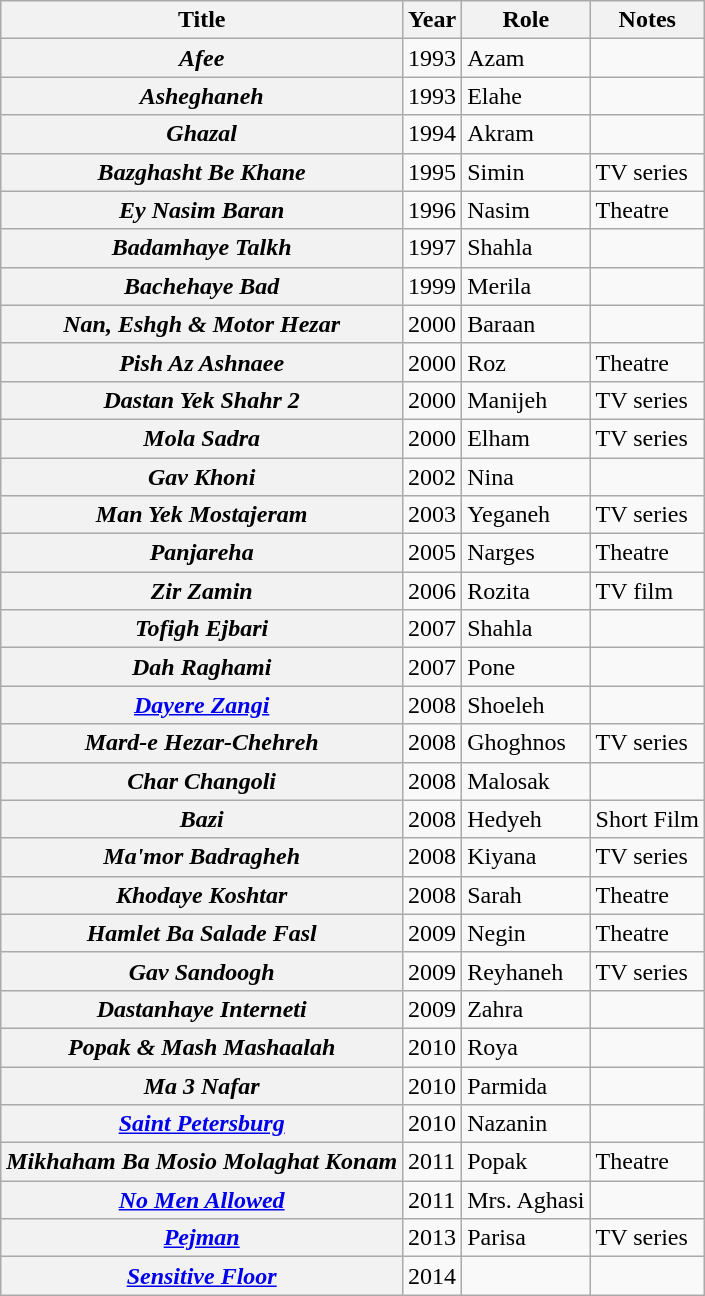<table class="wikitable plainrowheaders sortable">
<tr>
<th scope="col">Title</th>
<th scope="col">Year</th>
<th scope="col">Role</th>
<th scope="col" class="unsortable">Notes</th>
</tr>
<tr>
<th scope="row"><em>Afee</em></th>
<td>1993</td>
<td>Azam</td>
<td></td>
</tr>
<tr>
<th scope="row"><em>Asheghaneh</em></th>
<td>1993</td>
<td>Elahe</td>
<td></td>
</tr>
<tr>
<th scope="row"><em>Ghazal</em></th>
<td>1994</td>
<td>Akram</td>
<td></td>
</tr>
<tr>
<th scope="row"><em>Bazghasht Be Khane</em></th>
<td>1995</td>
<td>Simin</td>
<td>TV series</td>
</tr>
<tr>
<th scope="row"><em>Ey Nasim Baran</em></th>
<td>1996</td>
<td>Nasim</td>
<td>Theatre</td>
</tr>
<tr>
<th scope="row"><em>Badamhaye Talkh</em></th>
<td>1997</td>
<td>Shahla</td>
<td></td>
</tr>
<tr>
<th scope="row"><em>Bachehaye Bad</em></th>
<td>1999</td>
<td>Merila</td>
<td></td>
</tr>
<tr>
<th scope="row"><em>Nan, Eshgh & Motor Hezar</em></th>
<td>2000</td>
<td>Baraan</td>
<td></td>
</tr>
<tr>
<th scope="row"><em>Pish Az Ashnaee</em></th>
<td>2000</td>
<td>Roz</td>
<td>Theatre</td>
</tr>
<tr>
<th scope="row"><em>Dastan Yek Shahr 2</em></th>
<td>2000</td>
<td>Manijeh</td>
<td>TV series</td>
</tr>
<tr>
<th scope="row"><em>Mola Sadra</em></th>
<td>2000</td>
<td>Elham</td>
<td>TV series</td>
</tr>
<tr>
<th scope="row"><em>Gav Khoni</em></th>
<td>2002</td>
<td>Nina</td>
<td></td>
</tr>
<tr>
<th scope="row"><em>Man Yek Mostajeram</em></th>
<td>2003</td>
<td>Yeganeh</td>
<td>TV series</td>
</tr>
<tr>
<th scope="row"><em>Panjareha</em></th>
<td>2005</td>
<td>Narges</td>
<td>Theatre</td>
</tr>
<tr>
<th scope="row"><em>Zir Zamin</em></th>
<td>2006</td>
<td>Rozita</td>
<td>TV film</td>
</tr>
<tr>
<th scope="row"><em>Tofigh Ejbari</em></th>
<td>2007</td>
<td>Shahla</td>
<td></td>
</tr>
<tr>
<th scope="row"><em>Dah Raghami</em></th>
<td>2007</td>
<td>Pone</td>
<td></td>
</tr>
<tr>
<th scope="row"><em><a href='#'>Dayere Zangi</a></em></th>
<td>2008</td>
<td>Shoeleh</td>
<td></td>
</tr>
<tr>
<th scope="row"><em>Mard-e Hezar-Chehreh</em></th>
<td>2008</td>
<td>Ghoghnos</td>
<td>TV series</td>
</tr>
<tr>
<th scope="row"><em>Char Changoli</em></th>
<td>2008</td>
<td>Malosak</td>
<td></td>
</tr>
<tr>
<th scope="row"><em>Bazi</em></th>
<td>2008</td>
<td>Hedyeh</td>
<td>Short Film</td>
</tr>
<tr>
<th scope="row"><em>Ma'mor Badragheh</em></th>
<td>2008</td>
<td>Kiyana</td>
<td>TV series</td>
</tr>
<tr>
<th scope="row"><em>Khodaye Koshtar</em></th>
<td>2008</td>
<td>Sarah</td>
<td>Theatre</td>
</tr>
<tr>
<th scope="row"><em>Hamlet Ba Salade Fasl</em></th>
<td>2009</td>
<td>Negin</td>
<td>Theatre</td>
</tr>
<tr>
<th scope="row"><em>Gav Sandoogh</em></th>
<td>2009</td>
<td>Reyhaneh</td>
<td>TV series</td>
</tr>
<tr>
<th scope="row"><em>Dastanhaye Interneti</em></th>
<td>2009</td>
<td>Zahra</td>
<td></td>
</tr>
<tr>
<th scope="row"><em>Popak & Mash Mashaalah</em></th>
<td>2010</td>
<td>Roya</td>
<td></td>
</tr>
<tr>
<th scope="row"><em>Ma 3 Nafar</em></th>
<td>2010</td>
<td>Parmida</td>
<td></td>
</tr>
<tr>
<th scope="row"><em><a href='#'>Saint Petersburg</a></em></th>
<td>2010</td>
<td>Nazanin</td>
<td></td>
</tr>
<tr>
<th scope="row"><em>Mikhaham Ba Mosio Molaghat Konam</em></th>
<td>2011</td>
<td>Popak</td>
<td>Theatre</td>
</tr>
<tr>
<th scope="row"><em><a href='#'>No Men Allowed</a></em></th>
<td>2011</td>
<td>Mrs. Aghasi</td>
<td></td>
</tr>
<tr>
<th scope="row"><em><a href='#'>Pejman</a></em></th>
<td>2013</td>
<td>Parisa</td>
<td>TV series</td>
</tr>
<tr>
<th scope="row"><em><a href='#'>Sensitive Floor</a></em></th>
<td>2014</td>
<td></td>
<td></td>
</tr>
</table>
